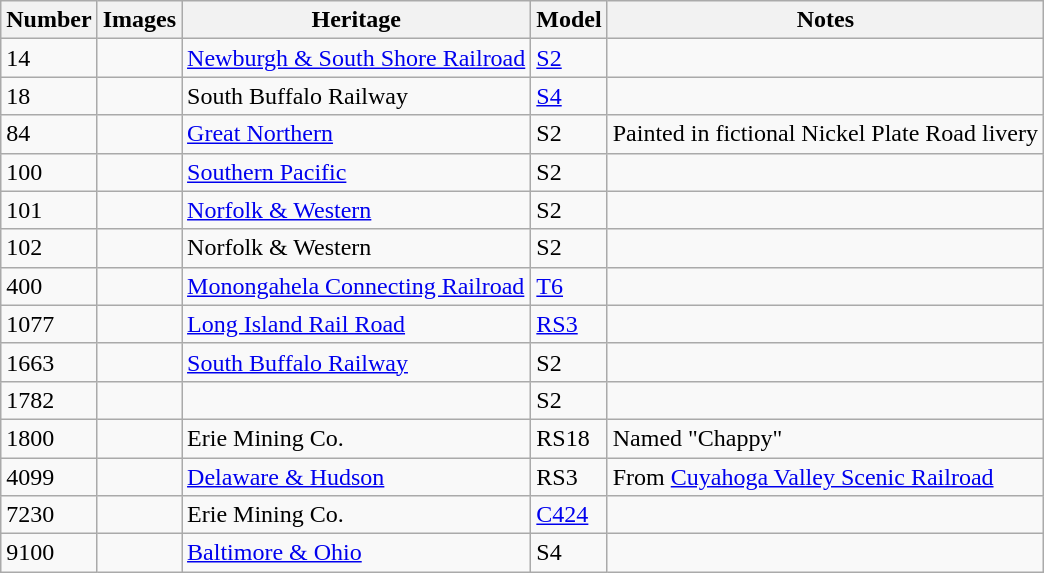<table class="wikitable">
<tr>
<th>Number</th>
<th>Images</th>
<th>Heritage</th>
<th>Model</th>
<th>Notes</th>
</tr>
<tr>
<td>14</td>
<td></td>
<td><a href='#'>Newburgh & South Shore Railroad</a></td>
<td><a href='#'>S2</a></td>
<td></td>
</tr>
<tr>
<td>18</td>
<td></td>
<td>South Buffalo Railway</td>
<td><a href='#'>S4</a></td>
<td></td>
</tr>
<tr>
<td>84</td>
<td></td>
<td><a href='#'>Great Northern</a></td>
<td>S2</td>
<td>Painted in fictional Nickel Plate Road livery</td>
</tr>
<tr>
<td>100</td>
<td></td>
<td><a href='#'>Southern Pacific</a></td>
<td>S2</td>
<td></td>
</tr>
<tr>
<td>101</td>
<td></td>
<td><a href='#'>Norfolk & Western</a></td>
<td>S2</td>
<td></td>
</tr>
<tr>
<td>102</td>
<td></td>
<td>Norfolk & Western</td>
<td>S2</td>
<td></td>
</tr>
<tr>
<td>400</td>
<td></td>
<td><a href='#'>Monongahela Connecting Railroad</a></td>
<td><a href='#'>T6</a></td>
<td></td>
</tr>
<tr>
<td>1077</td>
<td></td>
<td><a href='#'>Long Island Rail Road</a></td>
<td><a href='#'>RS3</a></td>
<td></td>
</tr>
<tr>
<td>1663</td>
<td></td>
<td><a href='#'>South Buffalo Railway</a></td>
<td>S2</td>
<td></td>
</tr>
<tr>
<td>1782</td>
<td></td>
<td></td>
<td>S2</td>
<td></td>
</tr>
<tr>
<td>1800</td>
<td></td>
<td>Erie Mining Co.</td>
<td>RS18</td>
<td>Named "Chappy"</td>
</tr>
<tr>
<td>4099</td>
<td></td>
<td><a href='#'>Delaware & Hudson</a></td>
<td>RS3</td>
<td>From <a href='#'>Cuyahoga Valley Scenic Railroad</a></td>
</tr>
<tr>
<td>7230</td>
<td></td>
<td>Erie Mining Co.</td>
<td><a href='#'>C424</a></td>
<td></td>
</tr>
<tr>
<td>9100</td>
<td></td>
<td><a href='#'>Baltimore & Ohio</a></td>
<td>S4</td>
<td></td>
</tr>
</table>
